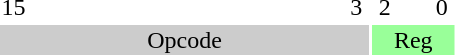<table style="text-align:center;">
<tr>
<td style="width:15px;">15</td>
<td style="width:15px;"></td>
<td style="width:15px;"></td>
<td style="width:15px;"></td>
<td style="width:15px;"></td>
<td style="width:15px;"></td>
<td style="width:15px;"></td>
<td style="width:15px;"></td>
<td style="width:15px;"></td>
<td style="width:15px;"></td>
<td style="width:15px;"></td>
<td style="width:15px;"></td>
<td style="width:15px;">3</td>
<td style="width:15px;">2</td>
<td style="width:15px;"></td>
<td style="width:15px;">0</td>
</tr>
<tr>
<td colspan="13" style="background-color:#CCC;">Opcode</td>
<td colspan="3" style="background-color:#9F9;">Reg</td>
</tr>
</table>
